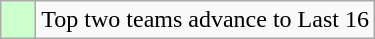<table class="wikitable">
<tr>
<td style="background: #ccffcc;">    </td>
<td>Top two teams advance to Last 16</td>
</tr>
</table>
